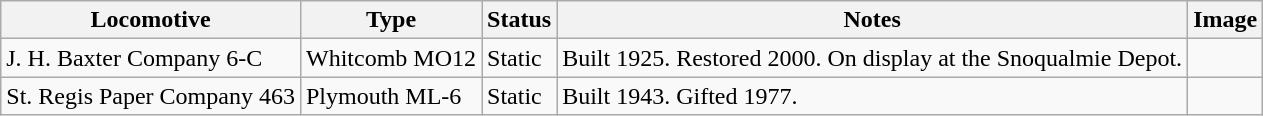<table class="wikitable">
<tr>
<th>Locomotive</th>
<th>Type</th>
<th>Status</th>
<th>Notes</th>
<th>Image</th>
</tr>
<tr>
<td>J. H. Baxter Company 6-C</td>
<td>Whitcomb MO12</td>
<td>Static</td>
<td>Built 1925. Restored 2000. On display at the Snoqualmie Depot.</td>
<td></td>
</tr>
<tr>
<td>St. Regis Paper Company 463</td>
<td>Plymouth ML-6</td>
<td>Static</td>
<td>Built 1943. Gifted 1977.</td>
<td></td>
</tr>
</table>
